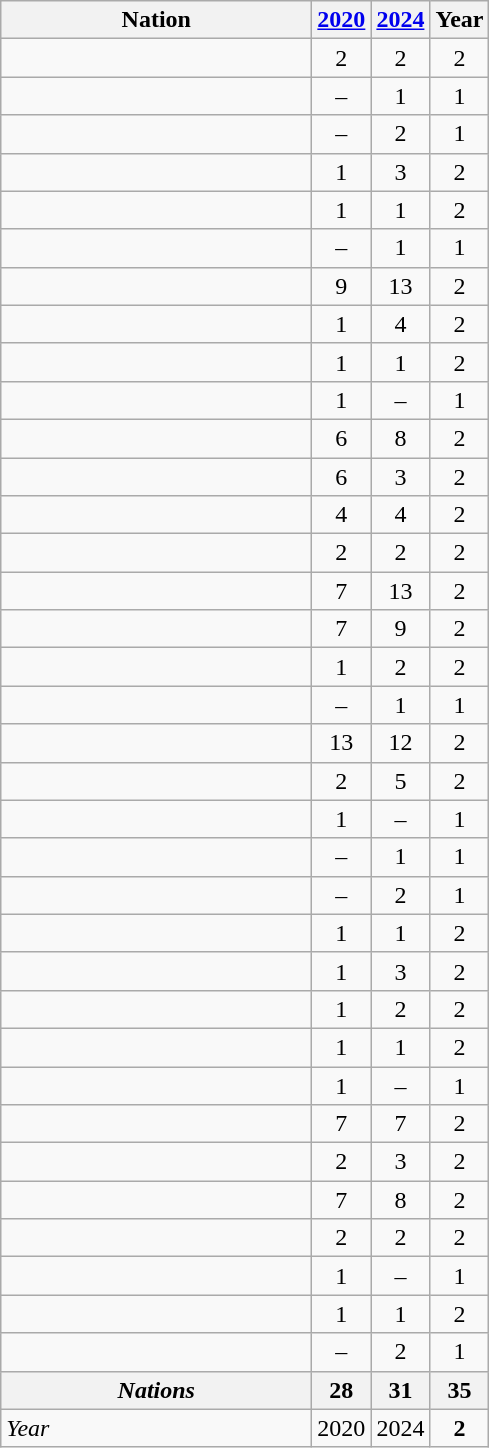<table class="sortable wikitable" style="text-align:center">
<tr>
<th width="200">Nation</th>
<th><a href='#'>2020</a></th>
<th><a href='#'>2024</a></th>
<th>Year</th>
</tr>
<tr>
<td align="left"></td>
<td>2</td>
<td>2</td>
<td>2</td>
</tr>
<tr>
<td align="left"></td>
<td>–</td>
<td>1</td>
<td>1</td>
</tr>
<tr>
<td align="left"></td>
<td>–</td>
<td>2</td>
<td>1</td>
</tr>
<tr>
<td align="left"></td>
<td>1</td>
<td>3</td>
<td>2</td>
</tr>
<tr>
<td align="left"></td>
<td>1</td>
<td>1</td>
<td>2</td>
</tr>
<tr>
<td align="left"></td>
<td>–</td>
<td>1</td>
<td>1</td>
</tr>
<tr>
<td align="left"></td>
<td>9</td>
<td>13</td>
<td>2</td>
</tr>
<tr>
<td align="left"></td>
<td>1</td>
<td>4</td>
<td>2</td>
</tr>
<tr>
<td align="left"></td>
<td>1</td>
<td>1</td>
<td>2</td>
</tr>
<tr>
<td align="left"></td>
<td>1</td>
<td>–</td>
<td>1</td>
</tr>
<tr>
<td align="left"></td>
<td>6</td>
<td>8</td>
<td>2</td>
</tr>
<tr>
<td align="left"></td>
<td>6</td>
<td>3</td>
<td>2</td>
</tr>
<tr>
<td align="left"></td>
<td>4</td>
<td>4</td>
<td>2</td>
</tr>
<tr>
<td align="left"></td>
<td>2</td>
<td>2</td>
<td>2</td>
</tr>
<tr>
<td align="left"></td>
<td>7</td>
<td>13</td>
<td>2</td>
</tr>
<tr>
<td align="left"></td>
<td>7</td>
<td>9</td>
<td>2</td>
</tr>
<tr>
<td align="left"></td>
<td>1</td>
<td>2</td>
<td>2</td>
</tr>
<tr>
<td align="left"></td>
<td>–</td>
<td>1</td>
<td>1</td>
</tr>
<tr>
<td align="left"></td>
<td>13</td>
<td>12</td>
<td>2</td>
</tr>
<tr>
<td align="left"></td>
<td>2</td>
<td>5</td>
<td>2</td>
</tr>
<tr>
<td align="left"></td>
<td>1</td>
<td>–</td>
<td>1</td>
</tr>
<tr>
<td align="left"></td>
<td>–</td>
<td>1</td>
<td>1</td>
</tr>
<tr>
<td align="left"></td>
<td>–</td>
<td>2</td>
<td>1</td>
</tr>
<tr>
<td align="left"></td>
<td>1</td>
<td>1</td>
<td>2</td>
</tr>
<tr>
<td align="left"></td>
<td>1</td>
<td>3</td>
<td>2</td>
</tr>
<tr>
<td align="left"></td>
<td>1</td>
<td>2</td>
<td>2</td>
</tr>
<tr>
<td align="left"></td>
<td>1</td>
<td>1</td>
<td>2</td>
</tr>
<tr>
<td align="left"></td>
<td>1</td>
<td>–</td>
<td>1</td>
</tr>
<tr>
<td align="left"></td>
<td>7</td>
<td>7</td>
<td>2</td>
</tr>
<tr>
<td align="left"></td>
<td>2</td>
<td>3</td>
<td>2</td>
</tr>
<tr>
<td align="left"></td>
<td>7</td>
<td>8</td>
<td>2</td>
</tr>
<tr>
<td align="left"></td>
<td>2</td>
<td>2</td>
<td>2</td>
</tr>
<tr>
<td align="left"></td>
<td>1</td>
<td>–</td>
<td>1</td>
</tr>
<tr>
<td align="left"></td>
<td>1</td>
<td>1</td>
<td>2</td>
</tr>
<tr>
<td align="left"></td>
<td>–</td>
<td>2</td>
<td>1</td>
</tr>
<tr class="sortbottom">
<th><em>Nations</em></th>
<th>28</th>
<th>31</th>
<th>35</th>
</tr>
<tr class="sortbottom">
<td align="left"><em>Year</em></td>
<td>2020</td>
<td>2024</td>
<td><strong>2</strong></td>
</tr>
</table>
